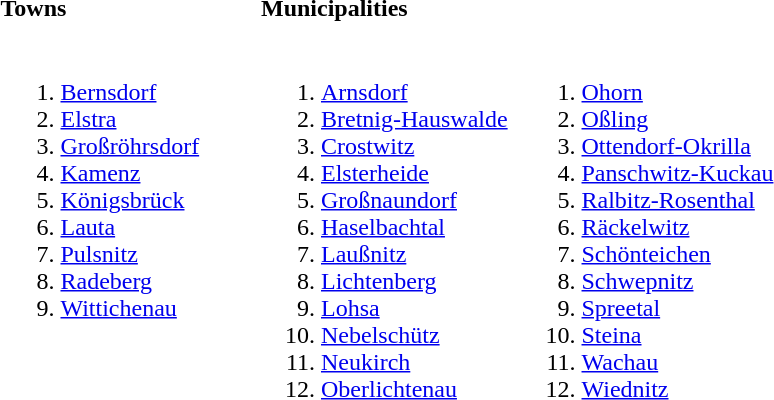<table>
<tr>
<th align=left width=33%>Towns</th>
<th align=left width=33%>Municipalities</th>
<th align=left width=33%></th>
</tr>
<tr valign=top>
<td><br><ol><li><a href='#'>Bernsdorf</a></li><li><a href='#'>Elstra</a></li><li><a href='#'>Großröhrsdorf</a></li><li><a href='#'>Kamenz</a></li><li><a href='#'>Königsbrück</a></li><li><a href='#'>Lauta</a></li><li><a href='#'>Pulsnitz</a></li><li><a href='#'>Radeberg</a></li><li><a href='#'>Wittichenau</a></li></ol></td>
<td><br><ol><li><a href='#'>Arnsdorf</a></li><li><a href='#'>Bretnig-Hauswalde</a></li><li><a href='#'>Crostwitz</a></li><li><a href='#'>Elsterheide</a></li><li><a href='#'>Großnaundorf</a></li><li><a href='#'>Haselbachtal</a></li><li><a href='#'>Laußnitz</a></li><li><a href='#'>Lichtenberg</a></li><li><a href='#'>Lohsa</a></li><li><a href='#'>Nebelschütz</a></li><li><a href='#'>Neukirch</a></li><li><a href='#'>Oberlichtenau</a></li></ol></td>
<td><br><ol>
<li><a href='#'>Ohorn</a>
<li><a href='#'>Oßling</a>
<li><a href='#'>Ottendorf-Okrilla</a>
<li><a href='#'>Panschwitz-Kuckau</a>
<li><a href='#'>Ralbitz-Rosenthal</a>
<li><a href='#'>Räckelwitz</a>
<li><a href='#'>Schönteichen</a>
<li><a href='#'>Schwepnitz</a>
<li><a href='#'>Spreetal</a>
<li><a href='#'>Steina</a>
<li><a href='#'>Wachau</a>
<li><a href='#'>Wiednitz</a>
</ol></td>
</tr>
</table>
